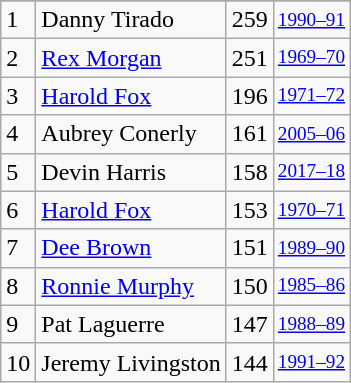<table class="wikitable">
<tr>
</tr>
<tr>
<td>1</td>
<td>Danny Tirado</td>
<td>259</td>
<td style="font-size:80%;"><a href='#'>1990–91</a></td>
</tr>
<tr>
<td>2</td>
<td><a href='#'>Rex Morgan</a></td>
<td>251</td>
<td style="font-size:80%;"><a href='#'>1969–70</a></td>
</tr>
<tr>
<td>3</td>
<td><a href='#'>Harold Fox</a></td>
<td>196</td>
<td style="font-size:80%;"><a href='#'>1971–72</a></td>
</tr>
<tr>
<td>4</td>
<td>Aubrey Conerly</td>
<td>161</td>
<td style="font-size:80%;"><a href='#'>2005–06</a></td>
</tr>
<tr>
<td>5</td>
<td>Devin Harris</td>
<td>158</td>
<td style="font-size:80%;"><a href='#'>2017–18</a></td>
</tr>
<tr>
<td>6</td>
<td><a href='#'>Harold Fox</a></td>
<td>153</td>
<td style="font-size:80%;"><a href='#'>1970–71</a></td>
</tr>
<tr>
<td>7</td>
<td><a href='#'>Dee Brown</a></td>
<td>151</td>
<td style="font-size:80%;"><a href='#'>1989–90</a></td>
</tr>
<tr>
<td>8</td>
<td><a href='#'>Ronnie Murphy</a></td>
<td>150</td>
<td style="font-size:80%;"><a href='#'>1985–86</a></td>
</tr>
<tr>
<td>9</td>
<td>Pat Laguerre</td>
<td>147</td>
<td style="font-size:80%;"><a href='#'>1988–89</a></td>
</tr>
<tr>
<td>10</td>
<td>Jeremy Livingston</td>
<td>144</td>
<td style="font-size:80%;"><a href='#'>1991–92</a></td>
</tr>
</table>
